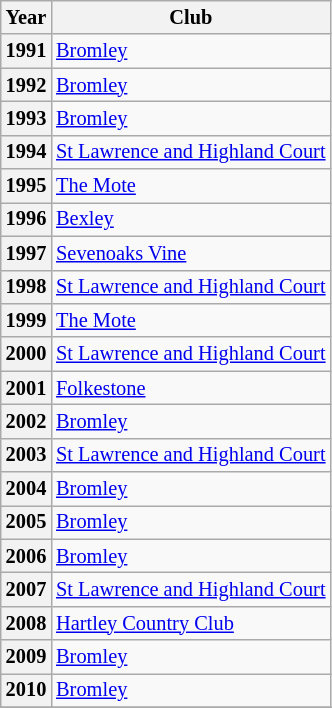<table class="wikitable" style="font-size:85%">
<tr>
<th>Year</th>
<th>Club</th>
</tr>
<tr>
<th scope="row">1991</th>
<td><a href='#'>Bromley</a></td>
</tr>
<tr>
<th scope="row">1992</th>
<td><a href='#'>Bromley</a></td>
</tr>
<tr>
<th scope="row">1993</th>
<td><a href='#'>Bromley</a></td>
</tr>
<tr>
<th scope="row">1994</th>
<td><a href='#'>St Lawrence and Highland Court</a></td>
</tr>
<tr>
<th scope="row">1995</th>
<td><a href='#'>The Mote</a></td>
</tr>
<tr>
<th scope="row">1996</th>
<td><a href='#'>Bexley</a></td>
</tr>
<tr>
<th scope="row">1997</th>
<td><a href='#'>Sevenoaks Vine</a></td>
</tr>
<tr>
<th scope="row">1998</th>
<td><a href='#'>St Lawrence and Highland Court</a></td>
</tr>
<tr>
<th scope="row">1999</th>
<td><a href='#'>The Mote</a></td>
</tr>
<tr>
<th scope="row">2000</th>
<td><a href='#'>St Lawrence and Highland Court</a></td>
</tr>
<tr>
<th scope="row">2001</th>
<td><a href='#'>Folkestone</a></td>
</tr>
<tr>
<th scope="row">2002</th>
<td><a href='#'>Bromley</a></td>
</tr>
<tr>
<th scope="row">2003</th>
<td><a href='#'>St Lawrence and Highland Court</a></td>
</tr>
<tr>
<th scope="row">2004</th>
<td><a href='#'>Bromley</a></td>
</tr>
<tr>
<th scope="row">2005</th>
<td><a href='#'>Bromley</a></td>
</tr>
<tr>
<th scope="row">2006</th>
<td><a href='#'>Bromley</a></td>
</tr>
<tr>
<th scope="row">2007</th>
<td><a href='#'>St Lawrence and Highland Court</a></td>
</tr>
<tr>
<th scope="row">2008</th>
<td><a href='#'>Hartley Country Club</a></td>
</tr>
<tr>
<th scope="row">2009</th>
<td><a href='#'>Bromley</a></td>
</tr>
<tr>
<th scope="row">2010</th>
<td><a href='#'>Bromley</a></td>
</tr>
<tr>
</tr>
</table>
